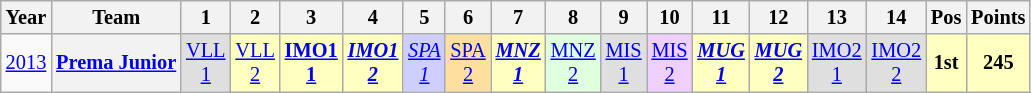<table class="wikitable" style="text-align:center; font-size:85%">
<tr>
<th>Year</th>
<th>Team</th>
<th>1</th>
<th>2</th>
<th>3</th>
<th>4</th>
<th>5</th>
<th>6</th>
<th>7</th>
<th>8</th>
<th>9</th>
<th>10</th>
<th>11</th>
<th>12</th>
<th>13</th>
<th>14</th>
<th>Pos</th>
<th>Points</th>
</tr>
<tr>
<td><a href='#'>2013</a></td>
<th nowrap><a href='#'>Prema Junior</a></th>
<td style="background:#DFDFDF;"><a href='#'>VLL<br>1</a><br></td>
<td style="background:#FFFFBF;"><a href='#'>VLL<br>2</a><br></td>
<td style="background:#FFFFBF;"><strong><a href='#'>IMO1<br>1</a></strong><br></td>
<td style="background:#FFFFBF;"><strong><em><a href='#'>IMO1<br>2</a></em></strong><br></td>
<td style="background:#CFCFFF;"><em><a href='#'>SPA<br>1</a></em><br></td>
<td style="background:#FFDF9F;"><a href='#'>SPA<br>2</a><br></td>
<td style="background:#FFFFBF;"><strong><em><a href='#'>MNZ<br>1</a></em></strong><br></td>
<td style="background:#DFFFDF;"><a href='#'>MNZ<br>2</a><br></td>
<td style="background:#DFDFDF;"><a href='#'>MIS<br>1</a><br></td>
<td style="background:#EFCFFF;"><a href='#'>MIS<br>2</a><br></td>
<td style="background:#FFFFBF;"><strong><em><a href='#'>MUG<br>1</a></em></strong><br></td>
<td style="background:#FFFFBF;"><strong><em><a href='#'>MUG<br>2</a></em></strong><br></td>
<td style="background:#DFDFDF;"><a href='#'>IMO2<br>1</a><br></td>
<td style="background:#DFDFDF;"><a href='#'>IMO2<br>2</a><br></td>
<th style="background:#FFFFBF;">1st</th>
<th style="background:#FFFFBF;">245</th>
</tr>
</table>
